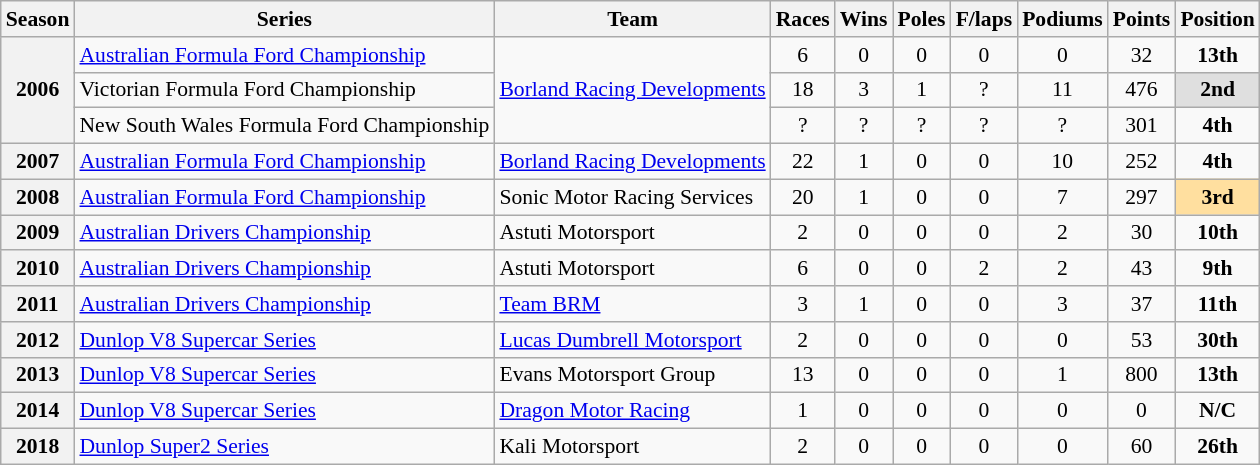<table class="wikitable" style="font-size: 90%; text-align:center">
<tr>
<th>Season</th>
<th>Series</th>
<th>Team</th>
<th>Races</th>
<th>Wins</th>
<th>Poles</th>
<th>F/laps</th>
<th>Podiums</th>
<th>Points</th>
<th>Position</th>
</tr>
<tr>
<th rowspan=3>2006</th>
<td align=left><a href='#'>Australian Formula Ford Championship</a></td>
<td rowspan=3><a href='#'>Borland Racing Developments</a></td>
<td>6</td>
<td>0</td>
<td>0</td>
<td>0</td>
<td>0</td>
<td>32</td>
<td><strong>13th</strong></td>
</tr>
<tr>
<td align=left>Victorian Formula Ford Championship</td>
<td>18</td>
<td>3</td>
<td>1</td>
<td>?</td>
<td>11</td>
<td>476</td>
<td style="background:#DFDFDF;"><strong>2nd</strong></td>
</tr>
<tr>
<td align=left>New South Wales Formula Ford Championship</td>
<td>?</td>
<td>?</td>
<td>?</td>
<td>?</td>
<td>?</td>
<td>301</td>
<td><strong>4th</strong></td>
</tr>
<tr>
<th>2007</th>
<td align=left><a href='#'>Australian Formula Ford Championship</a></td>
<td><a href='#'>Borland Racing Developments</a></td>
<td>22</td>
<td>1</td>
<td>0</td>
<td>0</td>
<td>10</td>
<td>252</td>
<td><strong>4th</strong></td>
</tr>
<tr>
<th>2008</th>
<td align=left><a href='#'>Australian Formula Ford Championship</a></td>
<td align=left>Sonic Motor Racing Services</td>
<td>20</td>
<td>1</td>
<td>0</td>
<td>0</td>
<td>7</td>
<td>297</td>
<td style="background:#ffdf9f;"><strong>3rd</strong></td>
</tr>
<tr>
<th>2009</th>
<td align=left><a href='#'>Australian Drivers Championship</a></td>
<td align=left>Astuti Motorsport</td>
<td>2</td>
<td>0</td>
<td>0</td>
<td>0</td>
<td>2</td>
<td>30</td>
<td><strong>10th</strong></td>
</tr>
<tr>
<th>2010</th>
<td align=left><a href='#'>Australian Drivers Championship</a></td>
<td align=left>Astuti Motorsport</td>
<td>6</td>
<td>0</td>
<td>0</td>
<td>2</td>
<td>2</td>
<td>43</td>
<td><strong>9th</strong></td>
</tr>
<tr>
<th>2011</th>
<td align=left><a href='#'>Australian Drivers Championship</a></td>
<td align=left><a href='#'>Team BRM</a></td>
<td>3</td>
<td>1</td>
<td>0</td>
<td>0</td>
<td>3</td>
<td>37</td>
<td><strong>11th</strong></td>
</tr>
<tr>
<th>2012</th>
<td align=left><a href='#'>Dunlop V8 Supercar Series</a></td>
<td align=left><a href='#'>Lucas Dumbrell Motorsport</a></td>
<td>2</td>
<td>0</td>
<td>0</td>
<td>0</td>
<td>0</td>
<td>53</td>
<td><strong>30th</strong></td>
</tr>
<tr>
<th>2013</th>
<td align=left><a href='#'>Dunlop V8 Supercar Series</a></td>
<td align=left>Evans Motorsport Group</td>
<td>13</td>
<td>0</td>
<td>0</td>
<td>0</td>
<td>1</td>
<td>800</td>
<td><strong>13th</strong></td>
</tr>
<tr>
<th>2014</th>
<td align=left><a href='#'>Dunlop V8 Supercar Series</a></td>
<td align=left><a href='#'>Dragon Motor Racing</a></td>
<td>1</td>
<td>0</td>
<td>0</td>
<td>0</td>
<td>0</td>
<td>0</td>
<td><strong>N/C</strong></td>
</tr>
<tr>
<th>2018</th>
<td align=left><a href='#'>Dunlop Super2 Series</a></td>
<td align=left>Kali Motorsport</td>
<td>2</td>
<td>0</td>
<td>0</td>
<td>0</td>
<td>0</td>
<td>60</td>
<td><strong>26th</strong></td>
</tr>
</table>
